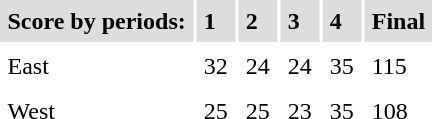<table cellpadding=5>
<tr bgcolor="#dddddd">
<td><strong>Score by periods:</strong></td>
<td><strong>1</strong></td>
<td><strong>2</strong></td>
<td><strong>3</strong></td>
<td><strong>4</strong></td>
<td><strong>Final</strong></td>
</tr>
<tr>
<td>East</td>
<td>32</td>
<td>24</td>
<td>24</td>
<td>35</td>
<td>115</td>
</tr>
<tr>
<td>West</td>
<td>25</td>
<td>25</td>
<td>23</td>
<td>35</td>
<td>108</td>
</tr>
<tr>
</tr>
</table>
